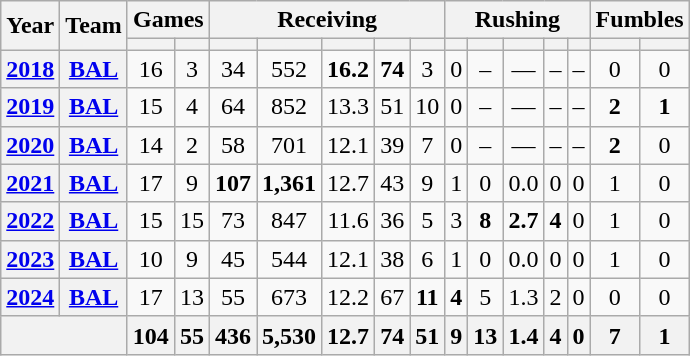<table class="wikitable" style="text-align:center;">
<tr>
<th rowspan="2">Year</th>
<th rowspan="2">Team</th>
<th colspan="2">Games</th>
<th colspan="5">Receiving</th>
<th colspan="5">Rushing</th>
<th colspan="2">Fumbles</th>
</tr>
<tr>
<th></th>
<th></th>
<th></th>
<th></th>
<th></th>
<th></th>
<th></th>
<th></th>
<th></th>
<th></th>
<th></th>
<th></th>
<th></th>
<th></th>
</tr>
<tr>
<th><a href='#'>2018</a></th>
<th><a href='#'>BAL</a></th>
<td>16</td>
<td>3</td>
<td>34</td>
<td>552</td>
<td><strong>16.2</strong></td>
<td><strong>74</strong></td>
<td>3</td>
<td>0</td>
<td>–</td>
<td>—</td>
<td>–</td>
<td>–</td>
<td>0</td>
<td>0</td>
</tr>
<tr>
<th><a href='#'>2019</a></th>
<th><a href='#'>BAL</a></th>
<td>15</td>
<td>4</td>
<td>64</td>
<td>852</td>
<td>13.3</td>
<td>51</td>
<td>10</td>
<td>0</td>
<td>–</td>
<td>—</td>
<td>–</td>
<td>–</td>
<td><strong>2</strong></td>
<td><strong>1</strong></td>
</tr>
<tr>
<th><a href='#'>2020</a></th>
<th><a href='#'>BAL</a></th>
<td>14</td>
<td>2</td>
<td>58</td>
<td>701</td>
<td>12.1</td>
<td>39</td>
<td>7</td>
<td>0</td>
<td>–</td>
<td>—</td>
<td>–</td>
<td>–</td>
<td><strong>2</strong></td>
<td>0</td>
</tr>
<tr>
<th><a href='#'>2021</a></th>
<th><a href='#'>BAL</a></th>
<td>17</td>
<td>9</td>
<td><strong>107</strong></td>
<td><strong>1,361</strong></td>
<td>12.7</td>
<td>43</td>
<td>9</td>
<td>1</td>
<td>0</td>
<td>0.0</td>
<td>0</td>
<td>0</td>
<td>1</td>
<td>0</td>
</tr>
<tr>
<th><a href='#'>2022</a></th>
<th><a href='#'>BAL</a></th>
<td>15</td>
<td>15</td>
<td>73</td>
<td>847</td>
<td>11.6</td>
<td>36</td>
<td>5</td>
<td>3</td>
<td><strong>8</strong></td>
<td><strong>2.7 </strong></td>
<td><strong>4</strong></td>
<td>0</td>
<td>1</td>
<td>0</td>
</tr>
<tr>
<th><a href='#'>2023</a></th>
<th><a href='#'>BAL</a></th>
<td>10</td>
<td>9</td>
<td>45</td>
<td>544</td>
<td>12.1</td>
<td>38</td>
<td>6</td>
<td>1</td>
<td>0</td>
<td>0.0</td>
<td>0</td>
<td>0</td>
<td>1</td>
<td>0</td>
</tr>
<tr>
<th><a href='#'>2024</a></th>
<th><a href='#'>BAL</a></th>
<td>17</td>
<td>13</td>
<td>55</td>
<td>673</td>
<td>12.2</td>
<td>67</td>
<td><strong>11</strong></td>
<td><strong>4</strong></td>
<td>5</td>
<td>1.3</td>
<td>2</td>
<td>0</td>
<td>0</td>
<td>0</td>
</tr>
<tr>
<th colspan="2"></th>
<th>104</th>
<th>55</th>
<th>436</th>
<th>5,530</th>
<th>12.7</th>
<th>74</th>
<th>51</th>
<th>9</th>
<th>13</th>
<th>1.4</th>
<th>4</th>
<th>0</th>
<th>7</th>
<th>1</th>
</tr>
</table>
